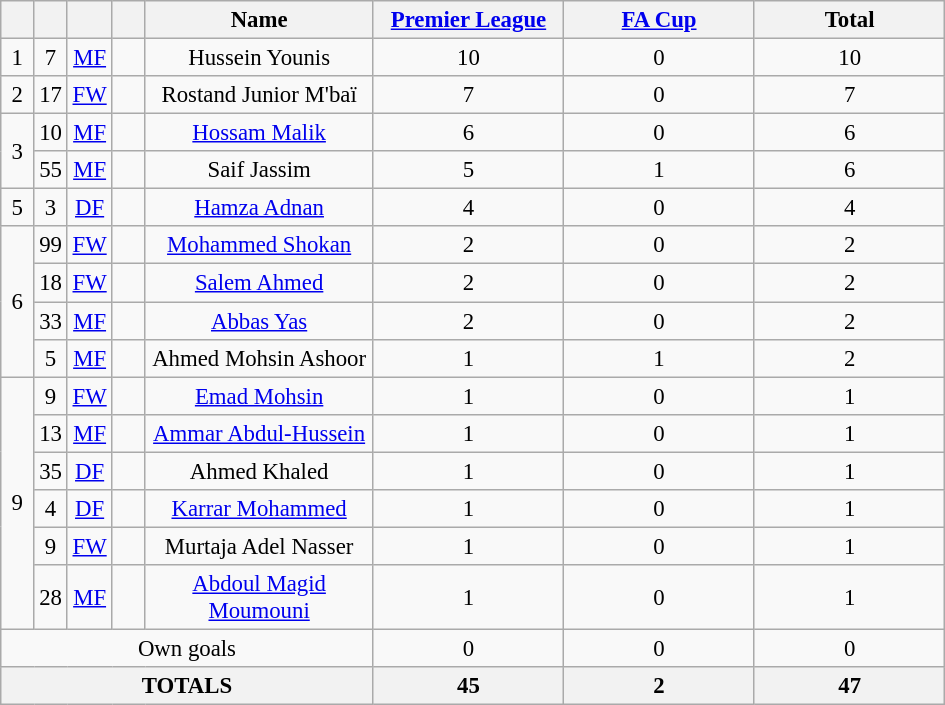<table class="wikitable" style="font-size: 95%; text-align: center;">
<tr>
<th width=15></th>
<th width=15></th>
<th width=15></th>
<th width=15></th>
<th width=145>Name</th>
<th width=120><a href='#'>Premier League</a></th>
<th width=120><a href='#'>FA Cup</a></th>
<th width=120>Total</th>
</tr>
<tr>
<td rowspan="1">1</td>
<td>7</td>
<td><a href='#'>MF</a></td>
<td></td>
<td>Hussein Younis</td>
<td>10</td>
<td>0</td>
<td>10</td>
</tr>
<tr>
<td rowspan="1">2</td>
<td>17</td>
<td><a href='#'>FW</a></td>
<td></td>
<td>Rostand Junior M'baï</td>
<td>7</td>
<td>0</td>
<td>7</td>
</tr>
<tr>
<td rowspan="2">3</td>
<td>10</td>
<td><a href='#'>MF</a></td>
<td></td>
<td><a href='#'>Hossam Malik</a></td>
<td>6</td>
<td>0</td>
<td>6</td>
</tr>
<tr>
<td>55</td>
<td><a href='#'>MF</a></td>
<td></td>
<td>Saif Jassim</td>
<td>5</td>
<td>1</td>
<td>6</td>
</tr>
<tr>
<td rowspan="1">5</td>
<td>3</td>
<td><a href='#'>DF</a></td>
<td></td>
<td><a href='#'>Hamza Adnan</a></td>
<td>4</td>
<td>0</td>
<td>4</td>
</tr>
<tr>
<td rowspan="4">6</td>
<td>99</td>
<td><a href='#'>FW</a></td>
<td></td>
<td><a href='#'>Mohammed Shokan</a></td>
<td>2</td>
<td>0</td>
<td>2</td>
</tr>
<tr>
<td>18</td>
<td><a href='#'>FW</a></td>
<td></td>
<td><a href='#'>Salem Ahmed</a></td>
<td>2</td>
<td>0</td>
<td>2</td>
</tr>
<tr>
<td>33</td>
<td><a href='#'>MF</a></td>
<td></td>
<td><a href='#'>Abbas Yas</a></td>
<td>2</td>
<td>0</td>
<td>2</td>
</tr>
<tr>
<td>5</td>
<td><a href='#'>MF</a></td>
<td></td>
<td>Ahmed Mohsin Ashoor</td>
<td>1</td>
<td>1</td>
<td>2</td>
</tr>
<tr>
<td rowspan="6">9</td>
<td>9</td>
<td><a href='#'>FW</a></td>
<td></td>
<td><a href='#'>Emad Mohsin</a></td>
<td>1</td>
<td>0</td>
<td>1</td>
</tr>
<tr>
<td>13</td>
<td><a href='#'>MF</a></td>
<td></td>
<td><a href='#'>Ammar Abdul-Hussein</a></td>
<td>1</td>
<td>0</td>
<td>1</td>
</tr>
<tr>
<td>35</td>
<td><a href='#'>DF</a></td>
<td></td>
<td>Ahmed Khaled</td>
<td>1</td>
<td>0</td>
<td>1</td>
</tr>
<tr>
<td>4</td>
<td><a href='#'>DF</a></td>
<td></td>
<td><a href='#'>Karrar Mohammed</a></td>
<td>1</td>
<td>0</td>
<td>1</td>
</tr>
<tr>
<td>9</td>
<td><a href='#'>FW</a></td>
<td></td>
<td>Murtaja Adel Nasser</td>
<td>1</td>
<td>0</td>
<td>1</td>
</tr>
<tr>
<td>28</td>
<td><a href='#'>MF</a></td>
<td></td>
<td><a href='#'>Abdoul Magid Moumouni</a></td>
<td>1</td>
<td>0</td>
<td>1</td>
</tr>
<tr>
<td colspan="5">Own goals</td>
<td>0</td>
<td>0</td>
<td>0</td>
</tr>
<tr>
<th colspan="5">TOTALS</th>
<th>45</th>
<th>2</th>
<th>47</th>
</tr>
</table>
